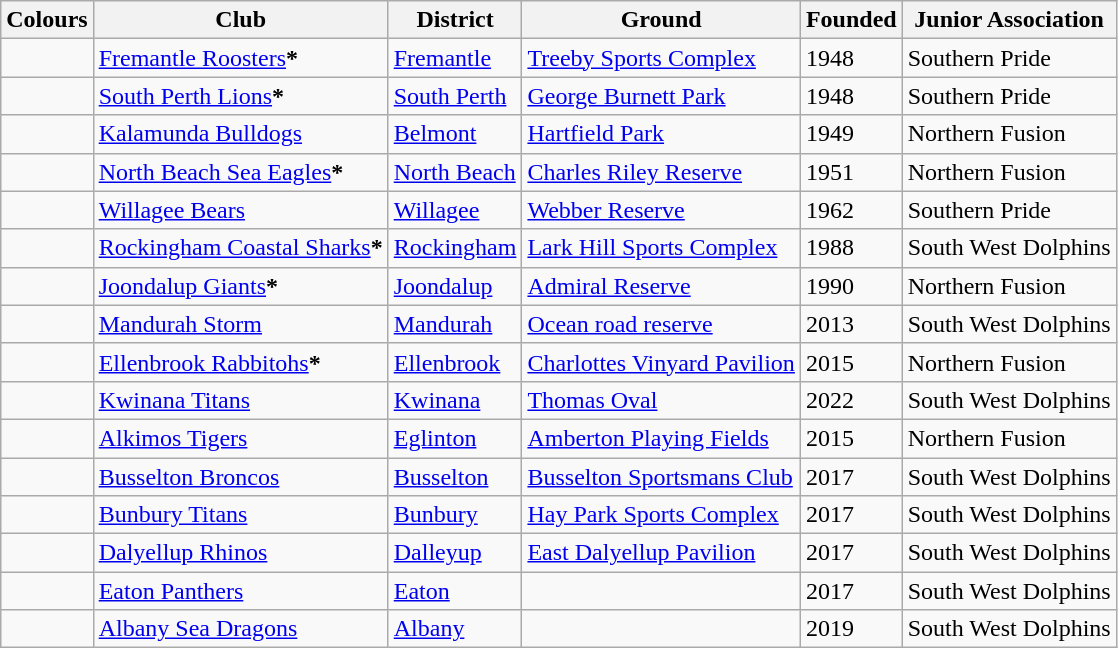<table class="wikitable">
<tr>
<th>Colours</th>
<th>Club</th>
<th>District</th>
<th>Ground</th>
<th>Founded</th>
<th>Junior Association</th>
</tr>
<tr>
<td></td>
<td><a href='#'>Fremantle Roosters</a><strong>*</strong></td>
<td><a href='#'>Fremantle</a></td>
<td><a href='#'>Treeby Sports Complex</a></td>
<td>1948</td>
<td>Southern Pride</td>
</tr>
<tr>
<td></td>
<td><a href='#'>South Perth Lions</a><strong>*</strong></td>
<td><a href='#'>South Perth</a></td>
<td><a href='#'>George Burnett Park</a></td>
<td>1948</td>
<td>Southern Pride</td>
</tr>
<tr>
<td></td>
<td><a href='#'>Kalamunda Bulldogs</a></td>
<td><a href='#'>Belmont</a></td>
<td><a href='#'>Hartfield Park</a></td>
<td>1949</td>
<td>Northern Fusion</td>
</tr>
<tr>
<td></td>
<td><a href='#'>North Beach Sea Eagles</a><strong>*</strong></td>
<td><a href='#'>North Beach</a></td>
<td><a href='#'>Charles Riley Reserve</a></td>
<td>1951</td>
<td>Northern Fusion</td>
</tr>
<tr>
<td></td>
<td><a href='#'>Willagee Bears</a></td>
<td><a href='#'>Willagee</a></td>
<td><a href='#'>Webber Reserve</a></td>
<td>1962</td>
<td>Southern Pride</td>
</tr>
<tr>
<td></td>
<td><a href='#'>Rockingham Coastal Sharks</a><strong>*</strong></td>
<td><a href='#'>Rockingham</a></td>
<td><a href='#'>Lark Hill Sports Complex</a></td>
<td>1988</td>
<td>South West Dolphins</td>
</tr>
<tr>
<td></td>
<td><a href='#'>Joondalup Giants</a><strong>*</strong></td>
<td><a href='#'>Joondalup</a></td>
<td><a href='#'>Admiral Reserve</a></td>
<td>1990</td>
<td>Northern Fusion</td>
</tr>
<tr>
<td></td>
<td><a href='#'>Mandurah Storm</a></td>
<td><a href='#'>Mandurah</a></td>
<td><a href='#'>Ocean road reserve</a></td>
<td>2013</td>
<td>South West Dolphins</td>
</tr>
<tr>
<td></td>
<td><a href='#'>Ellenbrook Rabbitohs</a><strong>*</strong></td>
<td><a href='#'>Ellenbrook</a></td>
<td><a href='#'>Charlottes Vinyard Pavilion</a></td>
<td>2015</td>
<td>Northern Fusion</td>
</tr>
<tr>
<td></td>
<td><a href='#'>Kwinana Titans</a></td>
<td><a href='#'>Kwinana</a></td>
<td><a href='#'>Thomas Oval</a></td>
<td>2022</td>
<td>South West Dolphins</td>
</tr>
<tr>
<td></td>
<td><a href='#'>Alkimos Tigers</a></td>
<td><a href='#'>Eglinton</a></td>
<td><a href='#'>Amberton Playing Fields</a></td>
<td>2015</td>
<td>Northern Fusion</td>
</tr>
<tr>
<td></td>
<td><a href='#'>Busselton Broncos</a></td>
<td><a href='#'>Busselton</a></td>
<td><a href='#'>Busselton Sportsmans Club</a></td>
<td>2017</td>
<td>South West Dolphins</td>
</tr>
<tr>
<td></td>
<td><a href='#'>Bunbury Titans</a></td>
<td><a href='#'>Bunbury</a></td>
<td><a href='#'>Hay Park Sports Complex</a></td>
<td>2017</td>
<td>South West Dolphins</td>
</tr>
<tr>
<td></td>
<td><a href='#'>Dalyellup Rhinos</a></td>
<td><a href='#'>Dalleyup</a></td>
<td><a href='#'>East Dalyellup Pavilion</a></td>
<td>2017</td>
<td>South West Dolphins</td>
</tr>
<tr>
<td></td>
<td><a href='#'>Eaton Panthers</a></td>
<td><a href='#'>Eaton</a></td>
<td></td>
<td>2017</td>
<td>South West Dolphins</td>
</tr>
<tr>
<td></td>
<td><a href='#'>Albany Sea Dragons</a></td>
<td><a href='#'>Albany</a></td>
<td></td>
<td>2019</td>
<td>South West Dolphins</td>
</tr>
</table>
